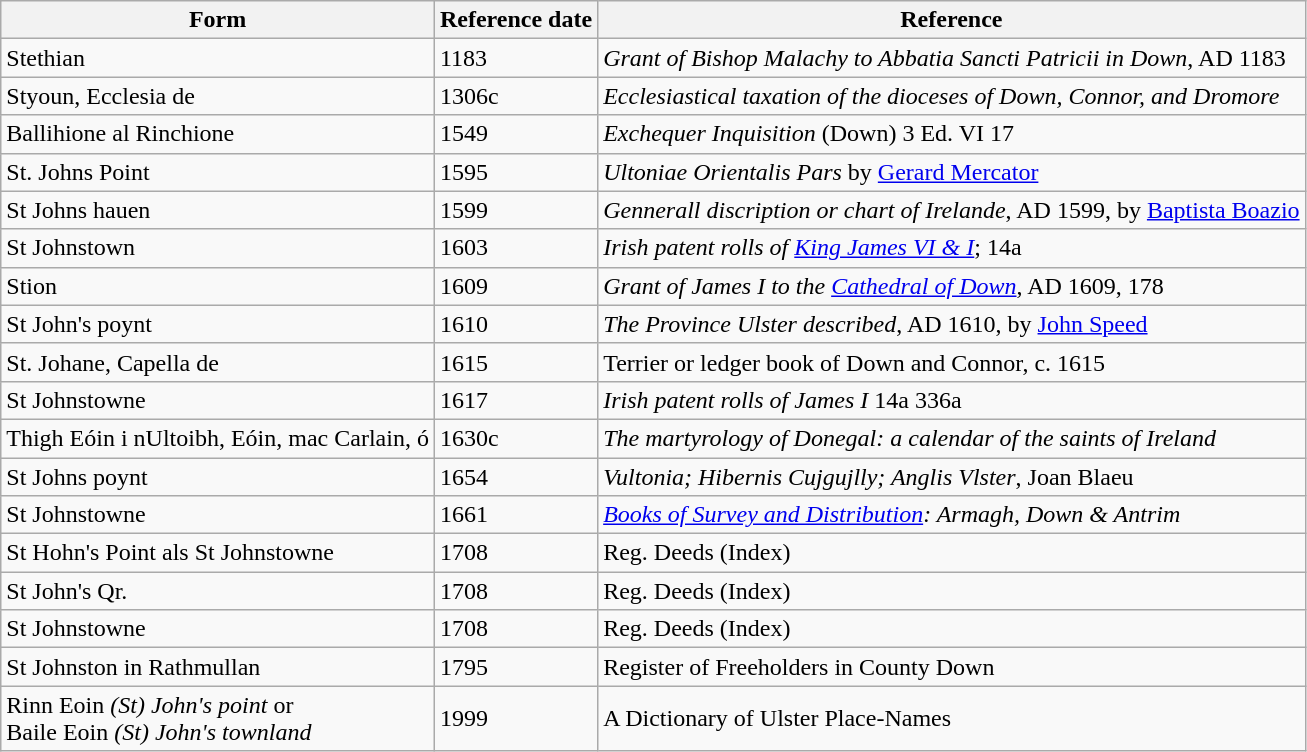<table class="wikitable">
<tr>
<th>Form</th>
<th>Reference date</th>
<th>Reference</th>
</tr>
<tr>
<td>Stethian</td>
<td>1183</td>
<td><em>Grant of Bishop Malachy to Abbatia Sancti Patricii in Down</em>, AD 1183</td>
</tr>
<tr>
<td>Styoun, Ecclesia de</td>
<td>1306c</td>
<td><em>Ecclesiastical taxation of the dioceses of Down, Connor, and Dromore</em></td>
</tr>
<tr>
<td>Ballihione al Rinchione</td>
<td>1549</td>
<td><em>Exchequer Inquisition</em> (Down) 3 Ed. VI 17</td>
</tr>
<tr>
<td>St. Johns Point</td>
<td>1595</td>
<td><em>Ultoniae Orientalis Pars</em> by <a href='#'>Gerard Mercator</a></td>
</tr>
<tr>
<td>St Johns hauen</td>
<td>1599</td>
<td><em>Gennerall discription or chart of Irelande</em>, AD 1599, by <a href='#'>Baptista Boazio</a></td>
</tr>
<tr>
<td>St Johnstown</td>
<td>1603</td>
<td><em>Irish patent rolls of <a href='#'>King James VI & I</a></em>; 14a</td>
</tr>
<tr>
<td>Stion</td>
<td>1609</td>
<td><em>Grant of James I to the <a href='#'>Cathedral of Down</a></em>, AD 1609, 178</td>
</tr>
<tr>
<td>St John's poynt</td>
<td>1610</td>
<td><em>The Province Ulster described</em>, AD 1610, by <a href='#'>John Speed</a></td>
</tr>
<tr>
<td>St. Johane, Capella de</td>
<td>1615</td>
<td>Terrier or ledger book of Down and Connor, c. 1615</td>
</tr>
<tr>
<td>St Johnstowne</td>
<td>1617</td>
<td><em>Irish patent rolls of James I</em> 14a 336a</td>
</tr>
<tr>
<td>Thigh Eóin i nUltoibh, Eóin, mac Carlain, ó</td>
<td>1630c</td>
<td><em>The martyrology of Donegal: a calendar of the saints of Ireland</em></td>
</tr>
<tr>
<td>St Johns poynt</td>
<td>1654</td>
<td><em>Vultonia; Hibernis Cujgujlly; Anglis Vlster</em>, Joan Blaeu</td>
</tr>
<tr>
<td>St Johnstowne</td>
<td>1661</td>
<td><em><a href='#'>Books of Survey and Distribution</a>: Armagh, Down & Antrim</em></td>
</tr>
<tr>
<td>St Hohn's Point als St Johnstowne</td>
<td>1708</td>
<td>Reg. Deeds (Index)</td>
</tr>
<tr>
<td>St John's Qr.</td>
<td>1708</td>
<td>Reg. Deeds (Index)</td>
</tr>
<tr>
<td>St Johnstowne</td>
<td>1708</td>
<td>Reg. Deeds (Index)</td>
</tr>
<tr>
<td>St Johnston in Rathmullan</td>
<td>1795</td>
<td>Register of Freeholders in County Down</td>
</tr>
<tr>
<td>Rinn Eoin <em>(St) John's point</em> or <br> Baile Eoin <em>(St) John's townland</em></td>
<td>1999</td>
<td>A Dictionary of Ulster Place-Names</td>
</tr>
</table>
